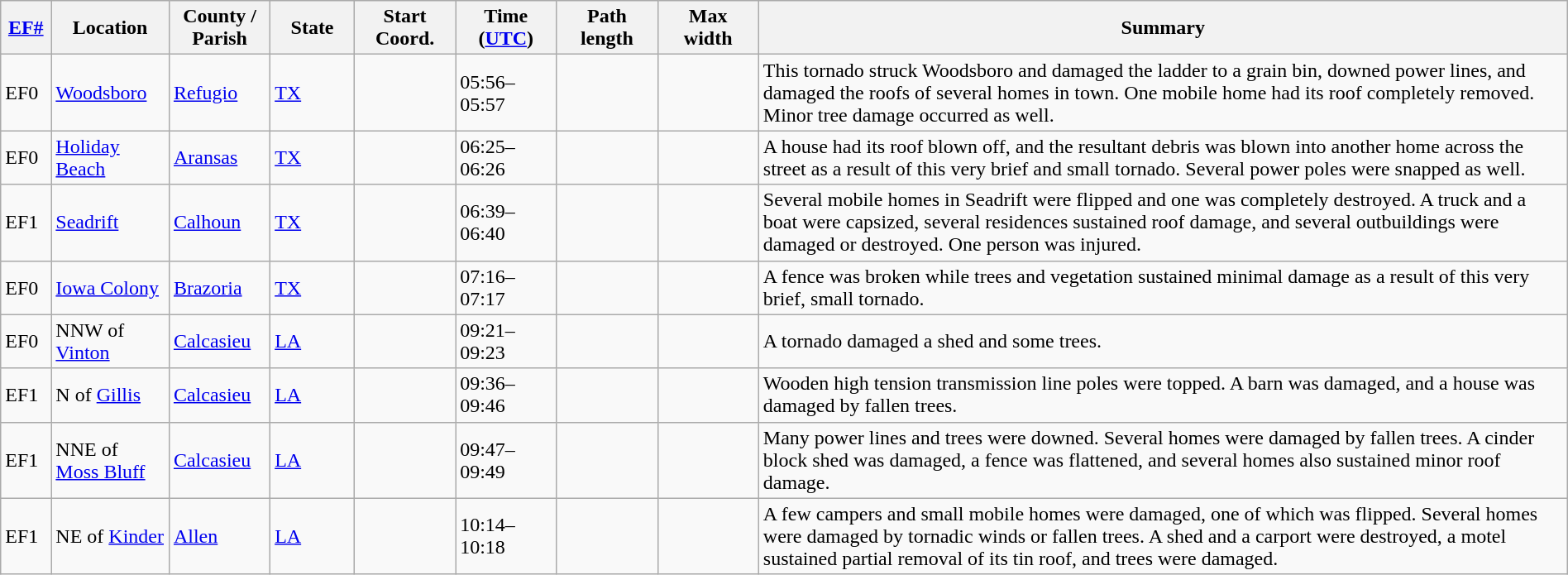<table class="wikitable sortable" style="width:100%;">
<tr>
<th scope="col"  style="width:3%; text-align:center;"><a href='#'>EF#</a></th>
<th scope="col"  style="width:7%; text-align:center;" class="unsortable">Location</th>
<th scope="col"  style="width:6%; text-align:center;" class="unsortable">County / Parish</th>
<th scope="col"  style="width:5%; text-align:center;">State</th>
<th scope="col"  style="width:6%; text-align:center;">Start Coord.</th>
<th scope="col"  style="width:6%; text-align:center;">Time (<a href='#'>UTC</a>)</th>
<th scope="col"  style="width:6%; text-align:center;">Path length</th>
<th scope="col"  style="width:6%; text-align:center;">Max width</th>
<th scope="col" class="unsortable" style="width:48%; text-align:center;">Summary</th>
</tr>
<tr>
<td bgcolor=>EF0</td>
<td><a href='#'>Woodsboro</a></td>
<td><a href='#'>Refugio</a></td>
<td><a href='#'>TX</a></td>
<td></td>
<td>05:56–05:57</td>
<td></td>
<td></td>
<td>This tornado struck Woodsboro and damaged the ladder to a grain bin, downed power lines, and damaged the roofs of several homes in town. One mobile home had its roof completely removed. Minor tree damage occurred as well.</td>
</tr>
<tr>
<td bgcolor=>EF0</td>
<td><a href='#'>Holiday Beach</a></td>
<td><a href='#'>Aransas</a></td>
<td><a href='#'>TX</a></td>
<td></td>
<td>06:25–06:26</td>
<td></td>
<td></td>
<td>A house had its roof blown off, and the resultant debris was blown into another home across the street as a result of this very brief and small tornado. Several power poles were snapped as well.</td>
</tr>
<tr>
<td bgcolor=>EF1</td>
<td><a href='#'>Seadrift</a></td>
<td><a href='#'>Calhoun</a></td>
<td><a href='#'>TX</a></td>
<td></td>
<td>06:39–06:40</td>
<td></td>
<td></td>
<td>Several mobile homes in Seadrift were flipped and one was completely destroyed. A truck and a boat were capsized, several residences sustained roof damage, and several outbuildings were damaged or destroyed. One person was injured.</td>
</tr>
<tr>
<td bgcolor=>EF0</td>
<td><a href='#'>Iowa Colony</a></td>
<td><a href='#'>Brazoria</a></td>
<td><a href='#'>TX</a></td>
<td></td>
<td>07:16–07:17</td>
<td></td>
<td></td>
<td>A fence was broken while trees and vegetation sustained minimal damage as a result of this very brief, small tornado.</td>
</tr>
<tr>
<td bgcolor=>EF0</td>
<td>NNW of <a href='#'>Vinton</a></td>
<td><a href='#'>Calcasieu</a></td>
<td><a href='#'>LA</a></td>
<td></td>
<td>09:21–09:23</td>
<td></td>
<td></td>
<td>A tornado damaged a shed and some trees.</td>
</tr>
<tr>
<td bgcolor=>EF1</td>
<td>N of <a href='#'>Gillis</a></td>
<td><a href='#'>Calcasieu</a></td>
<td><a href='#'>LA</a></td>
<td></td>
<td>09:36–09:46</td>
<td></td>
<td></td>
<td>Wooden high tension transmission line poles were topped. A barn was damaged, and a house was damaged by fallen trees.</td>
</tr>
<tr>
<td bgcolor=>EF1</td>
<td>NNE of <a href='#'>Moss Bluff</a></td>
<td><a href='#'>Calcasieu</a></td>
<td><a href='#'>LA</a></td>
<td></td>
<td>09:47–09:49</td>
<td></td>
<td></td>
<td>Many power lines and trees were downed. Several homes were damaged by fallen trees. A cinder block shed was damaged, a fence was flattened, and several homes also sustained minor roof damage.</td>
</tr>
<tr>
<td bgcolor=>EF1</td>
<td>NE of <a href='#'>Kinder</a></td>
<td><a href='#'>Allen</a></td>
<td><a href='#'>LA</a></td>
<td></td>
<td>10:14–10:18</td>
<td></td>
<td></td>
<td>A few campers and small mobile homes were damaged, one of which was flipped. Several homes were damaged by tornadic winds or fallen trees. A shed and a carport were destroyed, a motel sustained partial removal of its tin roof, and trees were damaged.</td>
</tr>
</table>
